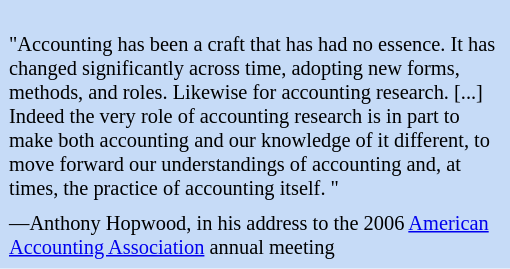<table class="toccolours" style="float: right; margin-left: 1em; margin-bottom: 1em; font-size: 85%; background:#c6dbf7; color:black; width:25em; max-width: 40%;" cellspacing="5">
<tr>
<td style="text-align: left;"><br>"Accounting has been a craft that has had no essence. It has changed significantly across time, adopting new forms, methods, and roles. Likewise for accounting research. [...] Indeed the very role of accounting research is in part to make both accounting and our knowledge of it different, to move forward our understandings of accounting and, at times, the practice of accounting itself. "</td>
</tr>
<tr>
<td style="text-align: left;">—Anthony Hopwood, in his address to the 2006 <a href='#'>American Accounting Association</a> annual meeting</td>
</tr>
</table>
